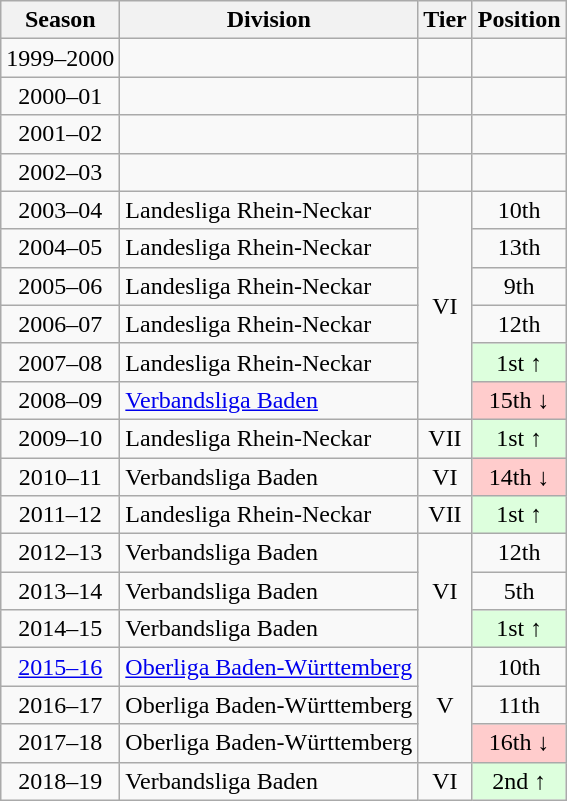<table class="wikitable">
<tr>
<th>Season</th>
<th>Division</th>
<th>Tier</th>
<th>Position</th>
</tr>
<tr align="center">
<td>1999–2000</td>
<td align="left"></td>
<td></td>
<td></td>
</tr>
<tr align="center">
<td>2000–01</td>
<td align="left"></td>
<td></td>
<td></td>
</tr>
<tr align="center">
<td>2001–02</td>
<td align="left"></td>
<td></td>
<td></td>
</tr>
<tr align="center">
<td>2002–03</td>
<td align="left"></td>
<td></td>
<td></td>
</tr>
<tr align="center">
<td>2003–04</td>
<td align="left">Landesliga Rhein-Neckar</td>
<td rowspan=6>VI</td>
<td>10th</td>
</tr>
<tr align="center">
<td>2004–05</td>
<td align="left">Landesliga Rhein-Neckar</td>
<td>13th</td>
</tr>
<tr align="center">
<td>2005–06</td>
<td align="left">Landesliga Rhein-Neckar</td>
<td>9th</td>
</tr>
<tr align="center">
<td>2006–07</td>
<td align="left">Landesliga Rhein-Neckar</td>
<td>12th</td>
</tr>
<tr align="center">
<td>2007–08</td>
<td align="left">Landesliga Rhein-Neckar</td>
<td style="background:#ddffdd">1st ↑</td>
</tr>
<tr align="center">
<td>2008–09</td>
<td align="left"><a href='#'>Verbandsliga Baden</a></td>
<td style="background:#ffcccc">15th ↓</td>
</tr>
<tr align="center">
<td>2009–10</td>
<td align="left">Landesliga Rhein-Neckar</td>
<td>VII</td>
<td style="background:#ddffdd">1st ↑</td>
</tr>
<tr align="center">
<td>2010–11</td>
<td align="left">Verbandsliga Baden</td>
<td>VI</td>
<td style="background:#ffcccc">14th ↓</td>
</tr>
<tr align="center">
<td>2011–12</td>
<td align="left">Landesliga Rhein-Neckar</td>
<td>VII</td>
<td style="background:#ddffdd">1st ↑</td>
</tr>
<tr align="center">
<td>2012–13</td>
<td align="left">Verbandsliga Baden</td>
<td rowspan=3>VI</td>
<td>12th</td>
</tr>
<tr align="center">
<td>2013–14</td>
<td align="left">Verbandsliga Baden</td>
<td>5th</td>
</tr>
<tr align="center">
<td>2014–15</td>
<td align="left">Verbandsliga Baden</td>
<td style="background:#ddffdd">1st ↑</td>
</tr>
<tr align="center">
<td><a href='#'>2015–16</a></td>
<td align="left"><a href='#'>Oberliga Baden-Württemberg</a></td>
<td rowspan=3>V</td>
<td>10th</td>
</tr>
<tr align="center">
<td>2016–17</td>
<td align="left">Oberliga Baden-Württemberg</td>
<td>11th</td>
</tr>
<tr align="center">
<td>2017–18</td>
<td align="left">Oberliga Baden-Württemberg</td>
<td style="background:#ffcccc">16th ↓</td>
</tr>
<tr align="center">
<td>2018–19</td>
<td align="left">Verbandsliga Baden</td>
<td>VI</td>
<td style="background:#ddffdd">2nd ↑</td>
</tr>
</table>
